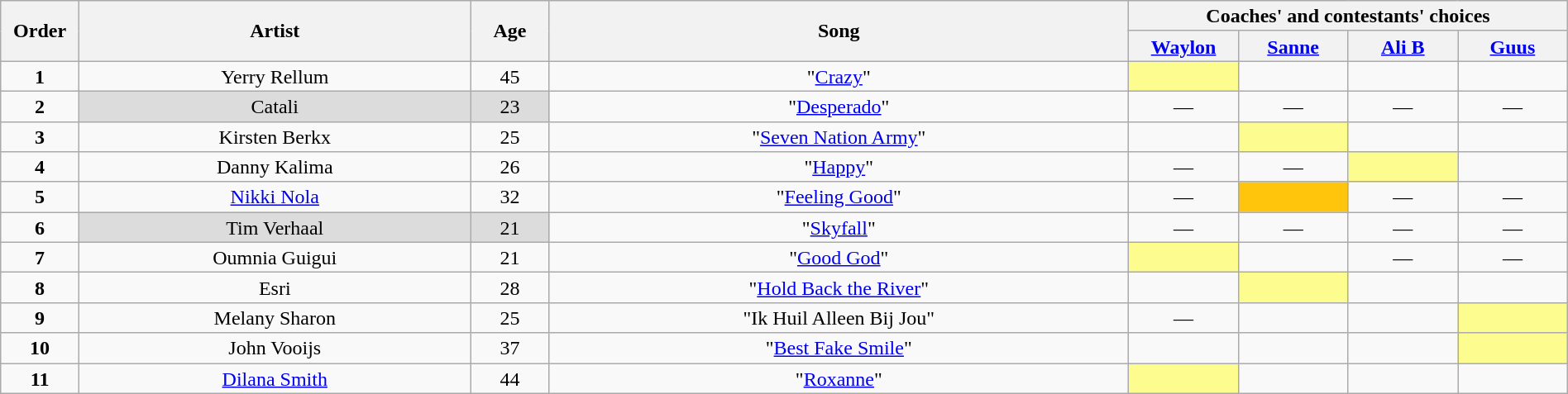<table class="wikitable" style="text-align:center; line-height:17px; width:100%;">
<tr>
<th scope="col" rowspan="2" style="width:05%;">Order</th>
<th scope="col" rowspan="2" style="width:25%;">Artist</th>
<th scope="col" rowspan="2" style="width:05%;">Age</th>
<th scope="col" rowspan="2" style="width:37%;">Song</th>
<th scope="col" colspan="4" style="width:28%;">Coaches' and contestants' choices</th>
</tr>
<tr>
<th style="width:07%;"><a href='#'>Waylon</a></th>
<th style="width:07%;"><a href='#'>Sanne</a></th>
<th nowrap style="width:07%;"><a href='#'>Ali B</a></th>
<th style="width:07%;"><a href='#'>Guus</a></th>
</tr>
<tr>
<td><strong>1</strong></td>
<td>Yerry Rellum</td>
<td>45</td>
<td>"<a href='#'>Crazy</a>"</td>
<td style="background:#fdfc8f;"><strong></strong></td>
<td><strong></strong></td>
<td><strong></strong></td>
<td><strong></strong></td>
</tr>
<tr>
<td><strong>2</strong></td>
<td style="background:#DCDCDC;">Catali</td>
<td style="background:#DCDCDC;">23</td>
<td>"<a href='#'>Desperado</a>"</td>
<td>—</td>
<td>—</td>
<td>—</td>
<td>—</td>
</tr>
<tr>
<td><strong>3</strong></td>
<td>Kirsten Berkx</td>
<td>25</td>
<td>"<a href='#'>Seven Nation Army</a>"</td>
<td><strong></strong></td>
<td style="background:#fdfc8f;"><strong></strong></td>
<td><strong></strong></td>
<td><strong></strong></td>
</tr>
<tr>
<td><strong>4</strong></td>
<td>Danny Kalima</td>
<td>26</td>
<td>"<a href='#'>Happy</a>"</td>
<td>—</td>
<td>—</td>
<td style="background:#fdfc8f;"><strong></strong></td>
<td><strong></strong></td>
</tr>
<tr>
<td><strong>5</strong></td>
<td><a href='#'>Nikki Nola</a></td>
<td>32</td>
<td>"<a href='#'>Feeling Good</a>"</td>
<td>—</td>
<td style="background: #ffc40c;"><strong></strong></td>
<td>—</td>
<td>—</td>
</tr>
<tr>
<td><strong>6</strong></td>
<td style="background:#DCDCDC;">Tim Verhaal</td>
<td style="background:#DCDCDC;">21</td>
<td>"<a href='#'>Skyfall</a>"</td>
<td>—</td>
<td>—</td>
<td>—</td>
<td>—</td>
</tr>
<tr>
<td><strong>7</strong></td>
<td>Oumnia Guigui</td>
<td>21</td>
<td>"<a href='#'>Good God</a>"</td>
<td style="background:#fdfc8f;"><strong></strong></td>
<td><strong></strong></td>
<td>—</td>
<td>—</td>
</tr>
<tr>
<td><strong>8</strong></td>
<td>Esri</td>
<td>28</td>
<td>"<a href='#'>Hold Back the River</a>"</td>
<td><strong></strong></td>
<td style="background:#fdfc8f;"><strong></strong></td>
<td><strong></strong></td>
<td><strong></strong></td>
</tr>
<tr>
<td><strong>9</strong></td>
<td>Melany Sharon</td>
<td>25</td>
<td>"Ik Huil Alleen Bij Jou"</td>
<td>—</td>
<td><strong></strong></td>
<td><strong></strong></td>
<td style="background:#fdfc8f;"><strong></strong></td>
</tr>
<tr>
<td><strong>10</strong></td>
<td>John Vooijs</td>
<td>37</td>
<td>"<a href='#'>Best Fake Smile</a>"</td>
<td><strong></strong></td>
<td><strong></strong></td>
<td><strong></strong></td>
<td style="background:#fdfc8f;"><strong></strong></td>
</tr>
<tr>
<td><strong>11</strong></td>
<td><a href='#'>Dilana Smith</a></td>
<td>44</td>
<td>"<a href='#'>Roxanne</a>"</td>
<td style="background:#fdfc8f;"><strong></strong></td>
<td><strong></strong></td>
<td><strong></strong></td>
<td><strong></strong></td>
</tr>
</table>
